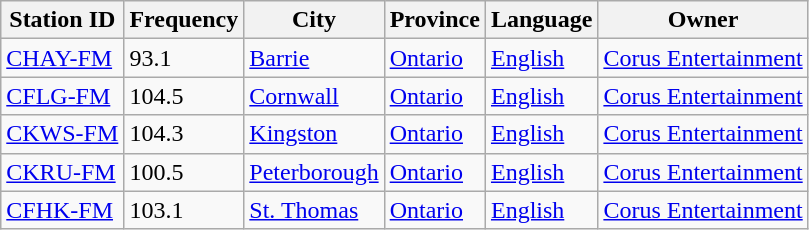<table class="wikitable">
<tr>
<th>Station ID</th>
<th>Frequency</th>
<th>City</th>
<th>Province</th>
<th>Language</th>
<th>Owner</th>
</tr>
<tr>
<td><a href='#'>CHAY-FM</a></td>
<td>93.1</td>
<td><a href='#'>Barrie</a></td>
<td><a href='#'>Ontario</a></td>
<td><a href='#'>English</a></td>
<td><a href='#'>Corus Entertainment</a></td>
</tr>
<tr>
<td><a href='#'>CFLG-FM</a></td>
<td>104.5</td>
<td><a href='#'>Cornwall</a></td>
<td><a href='#'>Ontario</a></td>
<td><a href='#'>English</a></td>
<td><a href='#'>Corus Entertainment</a></td>
</tr>
<tr>
<td><a href='#'>CKWS-FM</a></td>
<td>104.3</td>
<td><a href='#'>Kingston</a></td>
<td><a href='#'>Ontario</a></td>
<td><a href='#'>English</a></td>
<td><a href='#'>Corus Entertainment</a></td>
</tr>
<tr>
<td><a href='#'>CKRU-FM</a></td>
<td>100.5</td>
<td><a href='#'>Peterborough</a></td>
<td><a href='#'>Ontario</a></td>
<td><a href='#'>English</a></td>
<td><a href='#'>Corus Entertainment</a></td>
</tr>
<tr>
<td><a href='#'>CFHK-FM</a></td>
<td>103.1</td>
<td><a href='#'>St. Thomas</a></td>
<td><a href='#'>Ontario</a></td>
<td><a href='#'>English</a></td>
<td><a href='#'>Corus Entertainment</a></td>
</tr>
</table>
